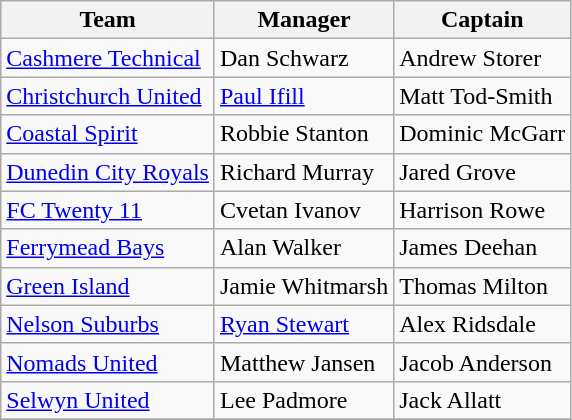<table class="wikitable sortable" style="text-align: left;">
<tr>
<th>Team</th>
<th>Manager</th>
<th>Captain</th>
</tr>
<tr>
<td><a href='#'>Cashmere Technical</a></td>
<td> Dan Schwarz</td>
<td> Andrew Storer</td>
</tr>
<tr>
<td><a href='#'>Christchurch United</a></td>
<td> <a href='#'>Paul Ifill</a></td>
<td> Matt Tod-Smith</td>
</tr>
<tr>
<td><a href='#'>Coastal Spirit</a></td>
<td> Robbie Stanton</td>
<td> Dominic McGarr</td>
</tr>
<tr>
<td><a href='#'>Dunedin City Royals</a></td>
<td> Richard Murray</td>
<td> Jared Grove</td>
</tr>
<tr>
<td><a href='#'>FC Twenty 11</a></td>
<td> Cvetan Ivanov</td>
<td> Harrison Rowe</td>
</tr>
<tr>
<td><a href='#'>Ferrymead Bays</a></td>
<td> Alan Walker</td>
<td> James Deehan</td>
</tr>
<tr>
<td><a href='#'>Green Island</a></td>
<td> Jamie Whitmarsh</td>
<td> Thomas Milton</td>
</tr>
<tr>
<td><a href='#'>Nelson Suburbs</a></td>
<td> <a href='#'>Ryan Stewart</a></td>
<td> Alex Ridsdale</td>
</tr>
<tr>
<td><a href='#'>Nomads United</a></td>
<td> Matthew Jansen</td>
<td> Jacob Anderson</td>
</tr>
<tr>
<td><a href='#'>Selwyn United</a></td>
<td> Lee Padmore</td>
<td> Jack Allatt</td>
</tr>
<tr>
</tr>
</table>
